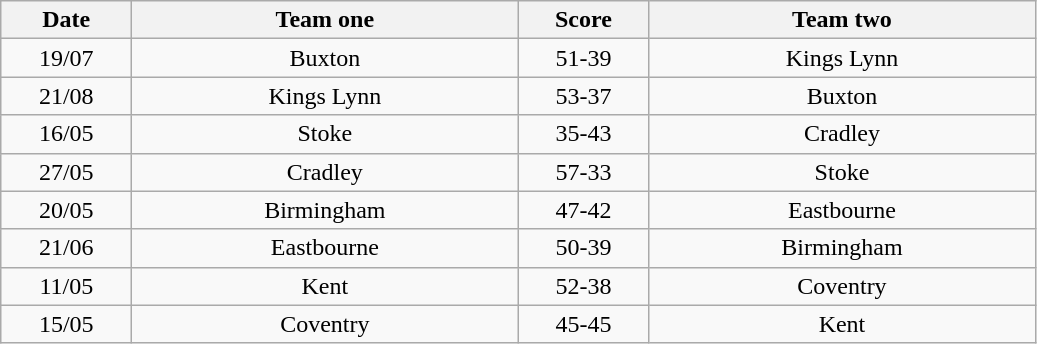<table class="wikitable" style="text-align: center">
<tr>
<th width=80>Date</th>
<th width=250>Team one</th>
<th width=80>Score</th>
<th width=250>Team two</th>
</tr>
<tr>
<td>19/07</td>
<td>Buxton</td>
<td>51-39</td>
<td>Kings Lynn</td>
</tr>
<tr>
<td>21/08</td>
<td>Kings Lynn</td>
<td>53-37</td>
<td>Buxton</td>
</tr>
<tr>
<td>16/05</td>
<td>Stoke</td>
<td>35-43</td>
<td>Cradley</td>
</tr>
<tr>
<td>27/05</td>
<td>Cradley</td>
<td>57-33</td>
<td>Stoke</td>
</tr>
<tr>
<td>20/05</td>
<td>Birmingham</td>
<td>47-42</td>
<td>Eastbourne</td>
</tr>
<tr>
<td>21/06</td>
<td>Eastbourne</td>
<td>50-39</td>
<td>Birmingham</td>
</tr>
<tr>
<td>11/05</td>
<td>Kent</td>
<td>52-38</td>
<td>Coventry</td>
</tr>
<tr>
<td>15/05</td>
<td>Coventry</td>
<td>45-45</td>
<td>Kent</td>
</tr>
</table>
